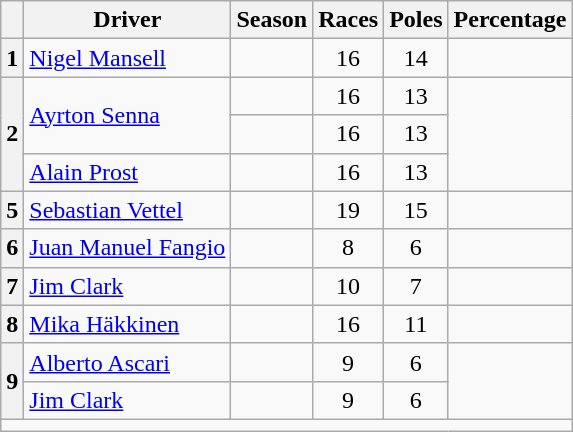<table class="wikitable" style="text-align:center">
<tr>
<th></th>
<th>Driver</th>
<th>Season</th>
<th>Races</th>
<th>Poles</th>
<th>Percentage</th>
</tr>
<tr>
<th>1</th>
<td align=left> <a href='#'>Nigel Mansell</a></td>
<td></td>
<td>16</td>
<td>14</td>
<td></td>
</tr>
<tr>
<th rowspan=3>2</th>
<td align=left rowspan=2> <a href='#'>Ayrton Senna</a></td>
<td></td>
<td>16</td>
<td>13</td>
<td rowspan=3></td>
</tr>
<tr>
<td></td>
<td>16</td>
<td>13</td>
</tr>
<tr>
<td align=left> <a href='#'>Alain Prost</a></td>
<td></td>
<td>16</td>
<td>13</td>
</tr>
<tr>
<th>5</th>
<td align=left> <a href='#'>Sebastian Vettel</a></td>
<td></td>
<td>19</td>
<td>15</td>
<td></td>
</tr>
<tr>
<th>6</th>
<td align=left> <a href='#'>Juan Manuel Fangio</a></td>
<td></td>
<td>8</td>
<td>6</td>
<td></td>
</tr>
<tr>
<th>7</th>
<td align=left> <a href='#'>Jim Clark</a></td>
<td></td>
<td>10</td>
<td>7</td>
<td></td>
</tr>
<tr>
<th>8</th>
<td align=left> <a href='#'>Mika Häkkinen</a></td>
<td></td>
<td>16</td>
<td>11</td>
<td></td>
</tr>
<tr>
<th rowspan=2>9</th>
<td align=left> <a href='#'>Alberto Ascari</a></td>
<td></td>
<td>9</td>
<td>6</td>
<td rowspan=2></td>
</tr>
<tr>
<td align=left> <a href='#'>Jim Clark</a></td>
<td></td>
<td>9</td>
<td>6</td>
</tr>
<tr>
<td colspan=6></td>
</tr>
</table>
